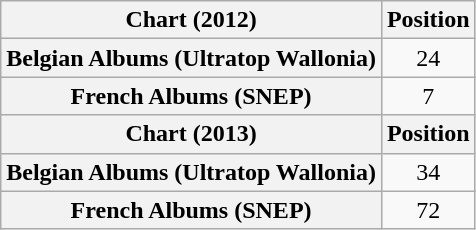<table class="wikitable sortable plainrowheaders" style="text-align:center">
<tr>
<th scope="col">Chart (2012)</th>
<th scope="col">Position</th>
</tr>
<tr>
<th scope="row">Belgian Albums (Ultratop Wallonia)</th>
<td>24</td>
</tr>
<tr>
<th scope="row">French Albums (SNEP)</th>
<td>7</td>
</tr>
<tr>
<th scope="col">Chart (2013)</th>
<th scope="col">Position</th>
</tr>
<tr>
<th scope="row">Belgian Albums (Ultratop Wallonia)</th>
<td>34</td>
</tr>
<tr>
<th scope="row">French Albums (SNEP)</th>
<td>72</td>
</tr>
</table>
